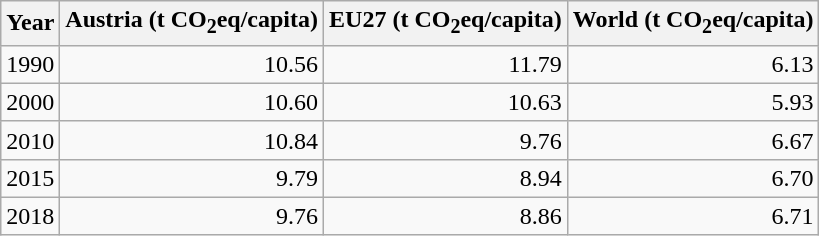<table class="wikitable">
<tr>
<th style="text-align:right;">Year</th>
<th>Austria (t CO<sub>2</sub>eq/capita)</th>
<th>EU27 (t CO<sub>2</sub>eq/capita)</th>
<th>World (t CO<sub>2</sub>eq/capita)</th>
</tr>
<tr style="text-align:right; ">
<td>1990</td>
<td>10.56</td>
<td>11.79</td>
<td>6.13</td>
</tr>
<tr style="text-align:right; ">
<td>2000</td>
<td>10.60</td>
<td>10.63</td>
<td>5.93</td>
</tr>
<tr style="text-align:right; ">
<td>2010</td>
<td>10.84</td>
<td>9.76</td>
<td>6.67</td>
</tr>
<tr style="text-align:right; ">
<td>2015</td>
<td>9.79</td>
<td>8.94</td>
<td>6.70</td>
</tr>
<tr style="text-align:right; ">
<td>2018</td>
<td>9.76</td>
<td>8.86</td>
<td>6.71</td>
</tr>
</table>
